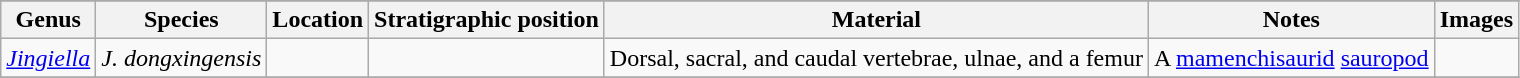<table class="wikitable" align="center">
<tr>
</tr>
<tr>
<th>Genus</th>
<th>Species</th>
<th>Location</th>
<th>Stratigraphic position</th>
<th>Material</th>
<th>Notes</th>
<th>Images</th>
</tr>
<tr>
<td><em><a href='#'>Jingiella</a></em></td>
<td><em>J. dongxingensis</em></td>
<td></td>
<td></td>
<td>Dorsal, sacral, and caudal vertebrae, ulnae, and a femur</td>
<td>A <a href='#'>mamenchisaurid</a> <a href='#'>sauropod</a></td>
<td></td>
</tr>
<tr>
</tr>
</table>
